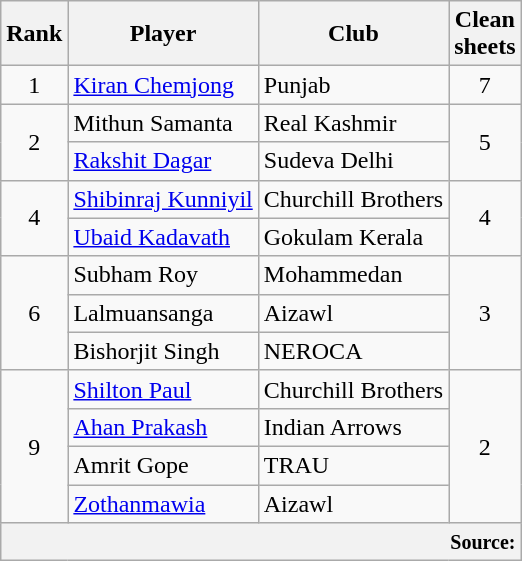<table class="wikitable" style="text-align:center">
<tr>
<th>Rank</th>
<th>Player</th>
<th>Club</th>
<th>Clean<br>sheets</th>
</tr>
<tr>
<td>1</td>
<td align="left"> <a href='#'>Kiran Chemjong</a></td>
<td align="left">Punjab</td>
<td>7</td>
</tr>
<tr>
<td rowspan="2">2</td>
<td align="left"> Mithun Samanta</td>
<td align="left">Real Kashmir</td>
<td rowspan="2">5</td>
</tr>
<tr>
<td align="left"> <a href='#'>Rakshit Dagar</a></td>
<td align="left">Sudeva Delhi</td>
</tr>
<tr>
<td rowspan="2">4</td>
<td align="left"> <a href='#'>Shibinraj Kunniyil</a></td>
<td align="left">Churchill Brothers</td>
<td rowspan="2">4</td>
</tr>
<tr>
<td align="left"> <a href='#'>Ubaid Kadavath</a></td>
<td align="left">Gokulam Kerala</td>
</tr>
<tr>
<td rowspan="3">6</td>
<td align="left"> Subham Roy</td>
<td align="left">Mohammedan</td>
<td rowspan="3">3</td>
</tr>
<tr>
<td align="left"> Lalmuansanga</td>
<td align="left">Aizawl</td>
</tr>
<tr>
<td align="left"> Bishorjit Singh</td>
<td align="left">NEROCA</td>
</tr>
<tr>
<td rowspan="4">9</td>
<td align="left"> <a href='#'>Shilton Paul</a></td>
<td align="left">Churchill Brothers</td>
<td rowspan="4">2</td>
</tr>
<tr>
<td align="left"> <a href='#'>Ahan Prakash</a></td>
<td align="left">Indian Arrows</td>
</tr>
<tr>
<td align="left"> Amrit Gope</td>
<td align="left">TRAU</td>
</tr>
<tr>
<td align="left"> <a href='#'>Zothanmawia</a></td>
<td align="left">Aizawl</td>
</tr>
<tr>
<th colspan="4" style="text-align:right;"><small>Source: </small></th>
</tr>
</table>
